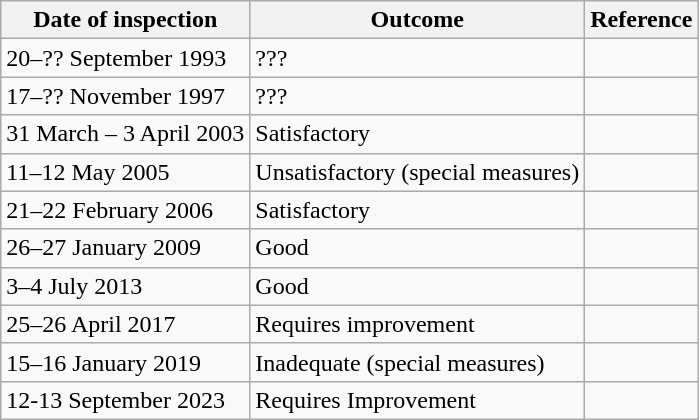<table class="wikitable">
<tr>
<th>Date of inspection</th>
<th>Outcome</th>
<th>Reference</th>
</tr>
<tr>
<td>20–?? September 1993</td>
<td>???</td>
<td> </td>
</tr>
<tr>
<td>17–?? November 1997</td>
<td>???</td>
<td> </td>
</tr>
<tr>
<td>31 March – 3 April 2003</td>
<td>Satisfactory</td>
<td></td>
</tr>
<tr>
<td>11–12 May 2005</td>
<td>Unsatisfactory (special measures)</td>
<td></td>
</tr>
<tr>
<td>21–22 February 2006</td>
<td>Satisfactory</td>
<td></td>
</tr>
<tr>
<td>26–27 January 2009</td>
<td>Good</td>
<td></td>
</tr>
<tr>
<td>3–4 July 2013</td>
<td>Good</td>
<td></td>
</tr>
<tr>
<td>25–26 April 2017</td>
<td>Requires improvement</td>
<td></td>
</tr>
<tr>
<td>15–16 January 2019</td>
<td>Inadequate (special measures)</td>
<td></td>
</tr>
<tr>
<td>12-13 September 2023</td>
<td>Requires Improvement</td>
<td></td>
</tr>
</table>
